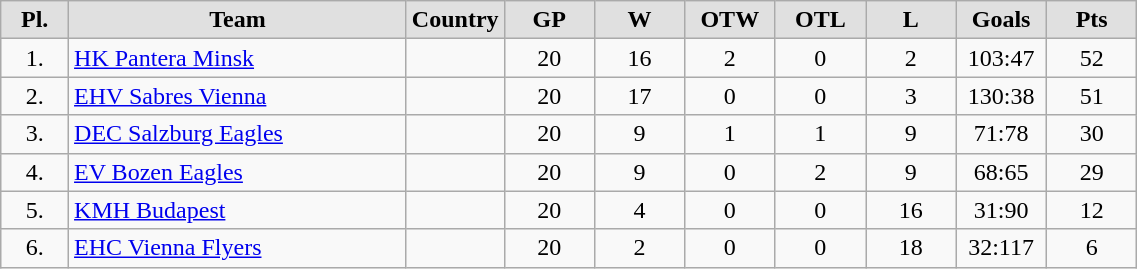<table class="wikitable" style="text-align:center; width:60%">
<tr style="font-weight:bold; background-color:#e0e0e0">
<td width="6%">Pl.</td>
<td width="30%">Team</td>
<td width="8%">Country</td>
<td width="8%">GP</td>
<td width="8%">W</td>
<td width="8%">OTW</td>
<td width="8%">OTL</td>
<td width="8%">L</td>
<td width="8%">Goals</td>
<td width="8%">Pts</td>
</tr>
<tr>
<td>1.</td>
<td style="text-align:left"><a href='#'>HK Pantera Minsk</a></td>
<td></td>
<td>20</td>
<td>16</td>
<td>2</td>
<td>0</td>
<td>2</td>
<td>103:47</td>
<td>52</td>
</tr>
<tr>
<td>2.</td>
<td style="text-align:left"><a href='#'>EHV Sabres Vienna</a></td>
<td></td>
<td>20</td>
<td>17</td>
<td>0</td>
<td>0</td>
<td>3</td>
<td>130:38</td>
<td>51</td>
</tr>
<tr>
<td>3.</td>
<td style="text-align:left"><a href='#'>DEC Salzburg Eagles</a></td>
<td></td>
<td>20</td>
<td>9</td>
<td>1</td>
<td>1</td>
<td>9</td>
<td>71:78</td>
<td>30</td>
</tr>
<tr>
<td>4.</td>
<td style="text-align:left"><a href='#'>EV Bozen Eagles</a></td>
<td></td>
<td>20</td>
<td>9</td>
<td>0</td>
<td>2</td>
<td>9</td>
<td>68:65</td>
<td>29</td>
</tr>
<tr>
<td>5.</td>
<td style="text-align:left"><a href='#'>KMH Budapest</a></td>
<td></td>
<td>20</td>
<td>4</td>
<td>0</td>
<td>0</td>
<td>16</td>
<td>31:90</td>
<td>12</td>
</tr>
<tr>
<td>6.</td>
<td style="text-align:left"><a href='#'>EHC Vienna Flyers</a></td>
<td></td>
<td>20</td>
<td>2</td>
<td>0</td>
<td>0</td>
<td>18</td>
<td>32:117</td>
<td>6</td>
</tr>
</table>
